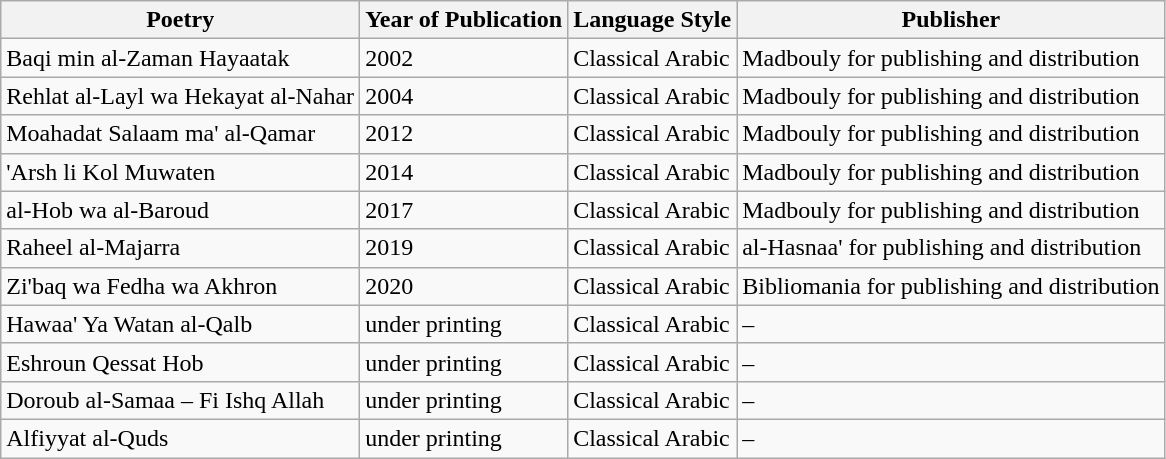<table class="wikitable">
<tr>
<th>Poetry</th>
<th>Year of Publication</th>
<th>Language Style</th>
<th>Publisher</th>
</tr>
<tr>
<td>Baqi min al-Zaman Hayaatak</td>
<td>2002</td>
<td>Classical Arabic</td>
<td>Madbouly for publishing and distribution</td>
</tr>
<tr>
<td>Rehlat al-Layl wa Hekayat al-Nahar</td>
<td>2004</td>
<td>Classical Arabic</td>
<td>Madbouly for publishing and distribution</td>
</tr>
<tr>
<td>Moahadat Salaam ma' al-Qamar</td>
<td>2012</td>
<td>Classical Arabic</td>
<td>Madbouly for publishing and distribution</td>
</tr>
<tr>
<td>'Arsh li Kol Muwaten</td>
<td>2014</td>
<td>Classical Arabic</td>
<td>Madbouly for publishing and distribution</td>
</tr>
<tr>
<td>al-Hob wa al-Baroud</td>
<td>2017</td>
<td>Classical Arabic</td>
<td>Madbouly for publishing and distribution</td>
</tr>
<tr>
<td>Raheel al-Majarra</td>
<td>2019</td>
<td>Classical Arabic</td>
<td>al-Hasnaa' for publishing and distribution</td>
</tr>
<tr>
<td>Zi'baq wa Fedha wa Akhron</td>
<td>2020</td>
<td>Classical Arabic</td>
<td>Bibliomania for publishing and distribution</td>
</tr>
<tr>
<td>Hawaa' Ya Watan al-Qalb</td>
<td>under printing</td>
<td>Classical Arabic</td>
<td>–</td>
</tr>
<tr>
<td>Eshroun Qessat Hob</td>
<td>under printing</td>
<td>Classical Arabic</td>
<td>–</td>
</tr>
<tr>
<td>Doroub al-Samaa – Fi Ishq Allah</td>
<td>under printing</td>
<td>Classical Arabic</td>
<td>–</td>
</tr>
<tr>
<td>Alfiyyat al-Quds</td>
<td>under printing</td>
<td>Classical Arabic</td>
<td>–</td>
</tr>
</table>
